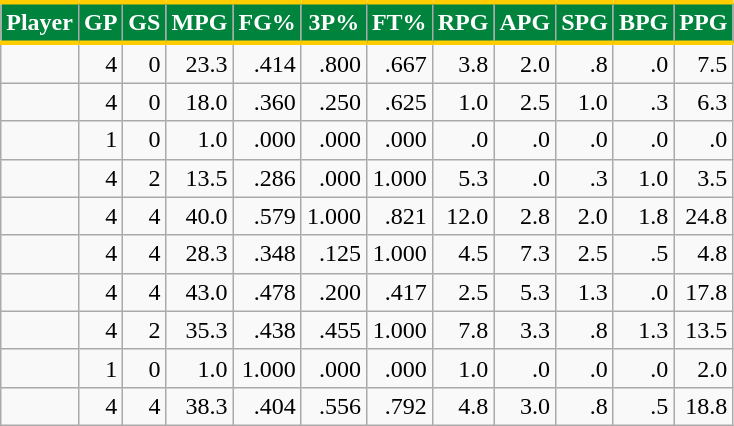<table class="wikitable sortable" style="text-align:right;">
<tr>
<th style="background:#00843D; color:#FFFFFF; border-top:#FFCD00 3px solid; border-bottom:#FFCD00 3px solid;">Player</th>
<th style="background:#00843D; color:#FFFFFF; border-top:#FFCD00 3px solid; border-bottom:#FFCD00 3px solid;">GP</th>
<th style="background:#00843D; color:#FFFFFF; border-top:#FFCD00 3px solid; border-bottom:#FFCD00 3px solid;">GS</th>
<th style="background:#00843D; color:#FFFFFF; border-top:#FFCD00 3px solid; border-bottom:#FFCD00 3px solid;">MPG</th>
<th style="background:#00843D; color:#FFFFFF; border-top:#FFCD00 3px solid; border-bottom:#FFCD00 3px solid;">FG%</th>
<th style="background:#00843D; color:#FFFFFF; border-top:#FFCD00 3px solid; border-bottom:#FFCD00 3px solid;">3P%</th>
<th style="background:#00843D; color:#FFFFFF; border-top:#FFCD00 3px solid; border-bottom:#FFCD00 3px solid;">FT%</th>
<th style="background:#00843D; color:#FFFFFF; border-top:#FFCD00 3px solid; border-bottom:#FFCD00 3px solid;">RPG</th>
<th style="background:#00843D; color:#FFFFFF; border-top:#FFCD00 3px solid; border-bottom:#FFCD00 3px solid;">APG</th>
<th style="background:#00843D; color:#FFFFFF; border-top:#FFCD00 3px solid; border-bottom:#FFCD00 3px solid;">SPG</th>
<th style="background:#00843D; color:#FFFFFF; border-top:#FFCD00 3px solid; border-bottom:#FFCD00 3px solid;">BPG</th>
<th style="background:#00843D; color:#FFFFFF; border-top:#FFCD00 3px solid; border-bottom:#FFCD00 3px solid;">PPG</th>
</tr>
<tr>
<td></td>
<td>4</td>
<td>0</td>
<td>23.3</td>
<td>.414</td>
<td>.800</td>
<td>.667</td>
<td>3.8</td>
<td>2.0</td>
<td>.8</td>
<td>.0</td>
<td>7.5</td>
</tr>
<tr>
<td></td>
<td>4</td>
<td>0</td>
<td>18.0</td>
<td>.360</td>
<td>.250</td>
<td>.625</td>
<td>1.0</td>
<td>2.5</td>
<td>1.0</td>
<td>.3</td>
<td>6.3</td>
</tr>
<tr>
<td></td>
<td>1</td>
<td>0</td>
<td>1.0</td>
<td>.000</td>
<td>.000</td>
<td>.000</td>
<td>.0</td>
<td>.0</td>
<td>.0</td>
<td>.0</td>
<td>.0</td>
</tr>
<tr>
<td></td>
<td>4</td>
<td>2</td>
<td>13.5</td>
<td>.286</td>
<td>.000</td>
<td>1.000</td>
<td>5.3</td>
<td>.0</td>
<td>.3</td>
<td>1.0</td>
<td>3.5</td>
</tr>
<tr>
<td></td>
<td>4</td>
<td>4</td>
<td>40.0</td>
<td>.579</td>
<td>1.000</td>
<td>.821</td>
<td>12.0</td>
<td>2.8</td>
<td>2.0</td>
<td>1.8</td>
<td>24.8</td>
</tr>
<tr>
<td></td>
<td>4</td>
<td>4</td>
<td>28.3</td>
<td>.348</td>
<td>.125</td>
<td>1.000</td>
<td>4.5</td>
<td>7.3</td>
<td>2.5</td>
<td>.5</td>
<td>4.8</td>
</tr>
<tr>
<td></td>
<td>4</td>
<td>4</td>
<td>43.0</td>
<td>.478</td>
<td>.200</td>
<td>.417</td>
<td>2.5</td>
<td>5.3</td>
<td>1.3</td>
<td>.0</td>
<td>17.8</td>
</tr>
<tr>
<td></td>
<td>4</td>
<td>2</td>
<td>35.3</td>
<td>.438</td>
<td>.455</td>
<td>1.000</td>
<td>7.8</td>
<td>3.3</td>
<td>.8</td>
<td>1.3</td>
<td>13.5</td>
</tr>
<tr>
<td></td>
<td>1</td>
<td>0</td>
<td>1.0</td>
<td>1.000</td>
<td>.000</td>
<td>.000</td>
<td>1.0</td>
<td>.0</td>
<td>.0</td>
<td>.0</td>
<td>2.0</td>
</tr>
<tr>
<td></td>
<td>4</td>
<td>4</td>
<td>38.3</td>
<td>.404</td>
<td>.556</td>
<td>.792</td>
<td>4.8</td>
<td>3.0</td>
<td>.8</td>
<td>.5</td>
<td>18.8</td>
</tr>
</table>
